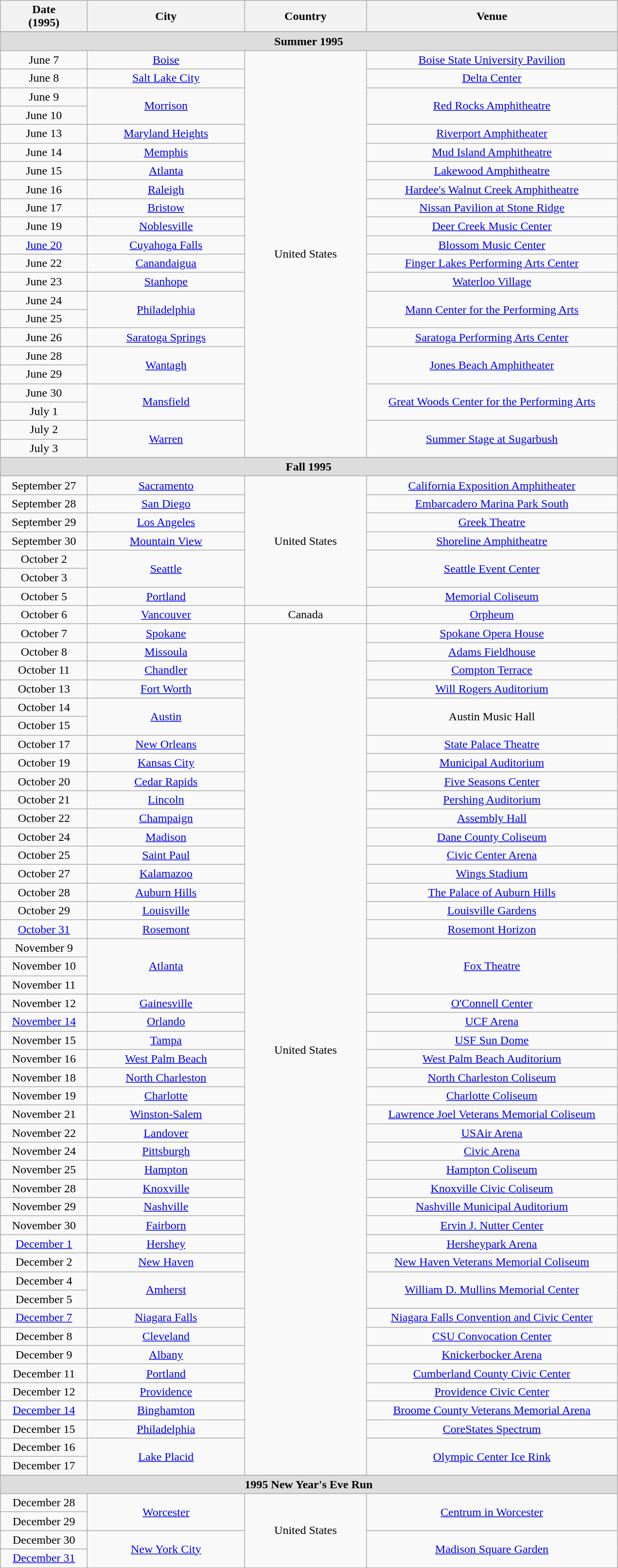<table class="wikitable plainrowheaders" style="text-align:center;">
<tr>
<th scope="col" style="width:7em;">Date<br>(1995)</th>
<th scope="col" style="width:13em;">City</th>
<th scope="col" style="width:10em;">Country</th>
<th scope="col" style="width:21em;">Venue</th>
</tr>
<tr>
</tr>
<tr style="background:#ddd;">
<td colspan="4" style="text-align:center;"><strong>Summer 1995</strong></td>
</tr>
<tr>
<td>June 7</td>
<td><a href='#'>Boise</a></td>
<td rowspan="22">United States</td>
<td><a href='#'>Boise State University Pavilion</a></td>
</tr>
<tr>
<td>June 8</td>
<td><a href='#'>Salt Lake City</a></td>
<td><a href='#'>Delta Center</a></td>
</tr>
<tr>
<td>June 9</td>
<td rowspan="2"><a href='#'>Morrison</a></td>
<td rowspan="2"><a href='#'>Red Rocks Amphitheatre</a></td>
</tr>
<tr>
<td>June 10</td>
</tr>
<tr>
<td>June 13</td>
<td><a href='#'>Maryland Heights</a></td>
<td><a href='#'>Riverport Amphitheater</a></td>
</tr>
<tr>
<td>June 14</td>
<td><a href='#'>Memphis</a></td>
<td><a href='#'>Mud Island Amphitheatre</a></td>
</tr>
<tr>
<td>June 15</td>
<td><a href='#'>Atlanta</a></td>
<td><a href='#'>Lakewood Amphitheatre</a></td>
</tr>
<tr>
<td>June 16</td>
<td><a href='#'>Raleigh</a></td>
<td><a href='#'>Hardee's Walnut Creek Amphitheatre</a></td>
</tr>
<tr>
<td>June 17</td>
<td><a href='#'>Bristow</a></td>
<td><a href='#'>Nissan Pavilion at Stone Ridge</a></td>
</tr>
<tr>
<td>June 19</td>
<td><a href='#'>Noblesville</a></td>
<td><a href='#'>Deer Creek Music Center</a></td>
</tr>
<tr>
<td><a href='#'>June 20</a></td>
<td><a href='#'>Cuyahoga Falls</a></td>
<td><a href='#'>Blossom Music Center</a></td>
</tr>
<tr>
<td>June 22</td>
<td><a href='#'>Canandaigua</a></td>
<td><a href='#'>Finger Lakes Performing Arts Center</a></td>
</tr>
<tr>
<td>June 23</td>
<td><a href='#'>Stanhope</a></td>
<td><a href='#'>Waterloo Village</a></td>
</tr>
<tr>
<td>June 24</td>
<td rowspan="2"><a href='#'>Philadelphia</a></td>
<td rowspan="2"><a href='#'>Mann Center for the Performing Arts</a></td>
</tr>
<tr>
<td>June 25</td>
</tr>
<tr>
<td>June 26</td>
<td><a href='#'>Saratoga Springs</a></td>
<td><a href='#'>Saratoga Performing Arts Center</a></td>
</tr>
<tr>
<td>June 28</td>
<td rowspan="2"><a href='#'>Wantagh</a></td>
<td rowspan="2"><a href='#'>Jones Beach Amphitheater</a></td>
</tr>
<tr>
<td>June 29</td>
</tr>
<tr>
<td>June 30</td>
<td rowspan="2"><a href='#'>Mansfield</a></td>
<td rowspan="2"><a href='#'>Great Woods Center for the Performing Arts</a></td>
</tr>
<tr>
<td>July 1</td>
</tr>
<tr>
<td>July 2</td>
<td rowspan="2"><a href='#'>Warren</a></td>
<td rowspan="2"><a href='#'>Summer Stage at Sugarbush</a></td>
</tr>
<tr>
<td>July 3</td>
</tr>
<tr>
</tr>
<tr style="background:#ddd;">
<td colspan="4" style="text-align:center;"><strong>Fall 1995</strong></td>
</tr>
<tr>
<td>September 27</td>
<td><a href='#'>Sacramento</a></td>
<td rowspan="7">United States</td>
<td><a href='#'>California Exposition Amphitheater</a></td>
</tr>
<tr>
<td>September 28</td>
<td><a href='#'>San Diego</a></td>
<td><a href='#'>Embarcadero Marina Park South</a></td>
</tr>
<tr>
<td>September 29</td>
<td><a href='#'>Los Angeles</a></td>
<td><a href='#'>Greek Theatre</a></td>
</tr>
<tr>
<td>September 30</td>
<td><a href='#'>Mountain View</a></td>
<td><a href='#'>Shoreline Amphitheatre</a></td>
</tr>
<tr>
<td>October 2</td>
<td rowspan="2"><a href='#'>Seattle</a></td>
<td rowspan="2"><a href='#'>Seattle Event Center</a></td>
</tr>
<tr>
<td>October 3</td>
</tr>
<tr>
<td>October 5</td>
<td><a href='#'>Portland</a></td>
<td><a href='#'>Memorial Coliseum</a></td>
</tr>
<tr>
<td>October 6</td>
<td><a href='#'>Vancouver</a></td>
<td>Canada</td>
<td><a href='#'>Orpheum</a></td>
</tr>
<tr>
<td>October 7</td>
<td><a href='#'>Spokane</a></td>
<td rowspan="46">United States</td>
<td><a href='#'>Spokane Opera House</a></td>
</tr>
<tr>
<td>October 8</td>
<td><a href='#'>Missoula</a></td>
<td><a href='#'>Adams Fieldhouse</a></td>
</tr>
<tr>
<td>October 11</td>
<td><a href='#'>Chandler</a></td>
<td><a href='#'>Compton Terrace</a></td>
</tr>
<tr>
<td>October 13</td>
<td><a href='#'>Fort Worth</a></td>
<td><a href='#'>Will Rogers Auditorium</a></td>
</tr>
<tr>
<td>October 14</td>
<td rowspan="2"><a href='#'>Austin</a></td>
<td rowspan="2">Austin Music Hall</td>
</tr>
<tr>
<td>October 15</td>
</tr>
<tr>
<td>October 17</td>
<td><a href='#'>New Orleans</a></td>
<td><a href='#'>State Palace Theatre</a></td>
</tr>
<tr>
<td>October 19</td>
<td><a href='#'>Kansas City</a></td>
<td><a href='#'>Municipal Auditorium</a></td>
</tr>
<tr>
<td>October 20</td>
<td><a href='#'>Cedar Rapids</a></td>
<td><a href='#'>Five Seasons Center</a></td>
</tr>
<tr>
<td>October 21</td>
<td><a href='#'>Lincoln</a></td>
<td><a href='#'>Pershing Auditorium</a></td>
</tr>
<tr>
<td>October 22</td>
<td><a href='#'>Champaign</a></td>
<td><a href='#'>Assembly Hall</a></td>
</tr>
<tr>
<td>October 24</td>
<td><a href='#'>Madison</a></td>
<td><a href='#'>Dane County Coliseum</a></td>
</tr>
<tr>
<td>October 25</td>
<td><a href='#'>Saint Paul</a></td>
<td><a href='#'>Civic Center Arena</a></td>
</tr>
<tr>
<td>October 27</td>
<td><a href='#'>Kalamazoo</a></td>
<td><a href='#'>Wings Stadium</a></td>
</tr>
<tr>
<td>October 28</td>
<td><a href='#'>Auburn Hills</a></td>
<td><a href='#'>The Palace of Auburn Hills</a></td>
</tr>
<tr>
<td>October 29</td>
<td><a href='#'>Louisville</a></td>
<td><a href='#'>Louisville Gardens</a></td>
</tr>
<tr>
<td><a href='#'>October 31</a></td>
<td><a href='#'>Rosemont</a></td>
<td><a href='#'>Rosemont Horizon</a></td>
</tr>
<tr>
<td>November 9</td>
<td rowspan="3"><a href='#'>Atlanta</a></td>
<td rowspan="3"><a href='#'>Fox Theatre</a></td>
</tr>
<tr>
<td>November 10</td>
</tr>
<tr>
<td>November 11</td>
</tr>
<tr>
<td>November 12</td>
<td><a href='#'>Gainesville</a></td>
<td><a href='#'>O'Connell Center</a></td>
</tr>
<tr>
<td><a href='#'>November 14</a></td>
<td><a href='#'>Orlando</a></td>
<td><a href='#'>UCF Arena</a></td>
</tr>
<tr>
<td>November 15</td>
<td><a href='#'>Tampa</a></td>
<td><a href='#'>USF Sun Dome</a></td>
</tr>
<tr>
<td>November 16</td>
<td><a href='#'>West Palm Beach</a></td>
<td><a href='#'>West Palm Beach Auditorium</a></td>
</tr>
<tr>
<td>November 18</td>
<td><a href='#'>North Charleston</a></td>
<td><a href='#'>North Charleston Coliseum</a></td>
</tr>
<tr>
<td>November 19</td>
<td><a href='#'>Charlotte</a></td>
<td><a href='#'>Charlotte Coliseum</a></td>
</tr>
<tr>
<td>November 21</td>
<td><a href='#'>Winston-Salem</a></td>
<td><a href='#'>Lawrence Joel Veterans Memorial Coliseum</a></td>
</tr>
<tr>
<td>November 22</td>
<td><a href='#'>Landover</a></td>
<td><a href='#'>USAir Arena</a></td>
</tr>
<tr>
<td>November 24</td>
<td><a href='#'>Pittsburgh</a></td>
<td><a href='#'>Civic Arena</a></td>
</tr>
<tr>
<td>November 25</td>
<td><a href='#'>Hampton</a></td>
<td><a href='#'>Hampton Coliseum</a></td>
</tr>
<tr>
<td>November 28</td>
<td><a href='#'>Knoxville</a></td>
<td><a href='#'>Knoxville Civic Coliseum</a></td>
</tr>
<tr>
<td>November 29</td>
<td><a href='#'>Nashville</a></td>
<td><a href='#'>Nashville Municipal Auditorium</a></td>
</tr>
<tr>
<td>November 30</td>
<td><a href='#'>Fairborn</a></td>
<td><a href='#'>Ervin J. Nutter Center</a></td>
</tr>
<tr>
<td><a href='#'>December 1</a></td>
<td><a href='#'>Hershey</a></td>
<td><a href='#'>Hersheypark Arena</a></td>
</tr>
<tr>
<td>December 2</td>
<td><a href='#'>New Haven</a></td>
<td><a href='#'>New Haven Veterans Memorial Coliseum</a></td>
</tr>
<tr>
<td>December 4</td>
<td rowspan="2"><a href='#'>Amherst</a></td>
<td rowspan="2"><a href='#'>William D. Mullins Memorial Center</a></td>
</tr>
<tr>
<td>December 5</td>
</tr>
<tr>
<td><a href='#'>December 7</a></td>
<td><a href='#'>Niagara Falls</a></td>
<td><a href='#'>Niagara Falls Convention and Civic Center</a></td>
</tr>
<tr>
<td>December 8</td>
<td><a href='#'>Cleveland</a></td>
<td><a href='#'>CSU Convocation Center</a></td>
</tr>
<tr>
<td>December 9</td>
<td><a href='#'>Albany</a></td>
<td><a href='#'>Knickerbocker Arena</a></td>
</tr>
<tr>
<td>December 11</td>
<td><a href='#'>Portland</a></td>
<td><a href='#'>Cumberland County Civic Center</a></td>
</tr>
<tr>
<td>December 12</td>
<td><a href='#'>Providence</a></td>
<td><a href='#'>Providence Civic Center</a></td>
</tr>
<tr>
<td><a href='#'>December 14</a></td>
<td><a href='#'>Binghamton</a></td>
<td><a href='#'>Broome County Veterans Memorial Arena</a></td>
</tr>
<tr>
<td>December 15</td>
<td><a href='#'>Philadelphia</a></td>
<td><a href='#'>CoreStates Spectrum</a></td>
</tr>
<tr>
<td>December 16</td>
<td rowspan="2"><a href='#'>Lake Placid</a></td>
<td rowspan="2"><a href='#'>Olympic Center Ice Rink</a></td>
</tr>
<tr>
<td>December 17</td>
</tr>
<tr>
</tr>
<tr style="background:#ddd;">
<td colspan="4" style="text-align:center;"><strong>1995 New Year's Eve Run</strong></td>
</tr>
<tr>
<td>December 28</td>
<td rowspan="2"><a href='#'>Worcester</a></td>
<td rowspan="4">United States</td>
<td rowspan="2"><a href='#'>Centrum in Worcester</a></td>
</tr>
<tr>
<td>December 29</td>
</tr>
<tr>
<td>December 30</td>
<td rowspan="2"><a href='#'>New York City</a></td>
<td rowspan="2"><a href='#'>Madison Square Garden</a></td>
</tr>
<tr>
<td><a href='#'>December 31</a></td>
</tr>
<tr>
</tr>
</table>
